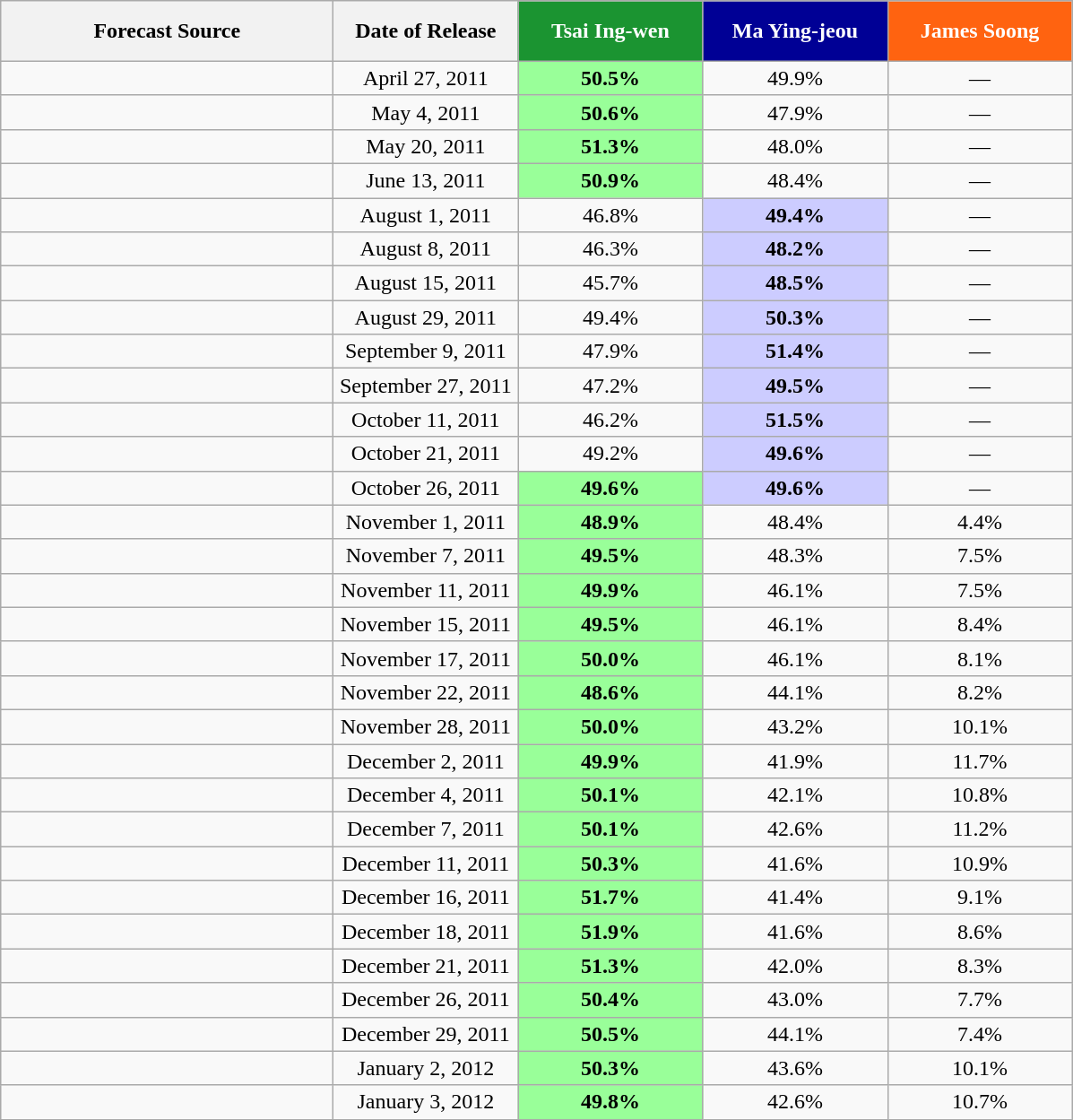<table class="wikitable" style="text-align:center">
<tr style="height:45px">
<th style="width:240px;">Forecast Source</th>
<th style="width:130px;">Date of Release</th>
<th style="width:130px; background:#1B9431;color:white;">Tsai Ing-wen</th>
<th style="width:130px; background:#000095;color:white;">Ma Ying-jeou</th>
<th style="width:130px;background:#FF6310;color:white;">James Soong</th>
</tr>
<tr>
<td align=left></td>
<td>April 27, 2011</td>
<td style="background-color:#99FF99"><strong>50.5%</strong></td>
<td>49.9%</td>
<td>—</td>
</tr>
<tr>
<td align=left></td>
<td>May 4, 2011</td>
<td style="background-color:#99FF99"><strong>50.6%</strong></td>
<td>47.9%</td>
<td>—</td>
</tr>
<tr>
<td align=left></td>
<td>May 20, 2011</td>
<td style="background-color:#99FF99"><strong>51.3%</strong></td>
<td>48.0%</td>
<td>—</td>
</tr>
<tr>
<td align=left></td>
<td>June 13, 2011</td>
<td style="background-color:#99FF99"><strong>50.9%</strong></td>
<td>48.4%</td>
<td>—</td>
</tr>
<tr>
<td align=left></td>
<td>August 1, 2011</td>
<td>46.8%</td>
<td style="background-color:#CCCCFF"><strong>49.4%</strong></td>
<td>—</td>
</tr>
<tr>
<td align=left></td>
<td>August 8, 2011</td>
<td>46.3%</td>
<td style="background-color:#CCCCFF"><strong>48.2%</strong></td>
<td>—</td>
</tr>
<tr>
<td align=left></td>
<td>August 15, 2011</td>
<td>45.7%</td>
<td style="background-color:#CCCCFF"><strong>48.5%</strong></td>
<td>—</td>
</tr>
<tr>
<td align=left></td>
<td>August 29, 2011</td>
<td>49.4%</td>
<td style="background-color:#CCCCFF"><strong>50.3%</strong></td>
<td>—</td>
</tr>
<tr>
<td align=left></td>
<td>September 9, 2011</td>
<td>47.9%</td>
<td style="background-color:#CCCCFF"><strong>51.4%</strong></td>
<td>—</td>
</tr>
<tr>
<td align=left></td>
<td>September 27, 2011</td>
<td>47.2%</td>
<td style="background-color:#CCCCFF"><strong>49.5%</strong></td>
<td>—</td>
</tr>
<tr>
<td align=left></td>
<td>October 11, 2011</td>
<td>46.2%</td>
<td style="background-color:#CCCCFF"><strong>51.5%</strong></td>
<td>—</td>
</tr>
<tr>
<td align=left></td>
<td>October 21, 2011</td>
<td>49.2%</td>
<td style="background-color:#CCCCFF"><strong>49.6%</strong></td>
<td>—</td>
</tr>
<tr>
<td align=left></td>
<td>October 26, 2011</td>
<td style="background-color:#99FF99"><strong>49.6%</strong></td>
<td style="background-color:#CCCCFF"><strong>49.6%</strong></td>
<td>—</td>
</tr>
<tr>
<td align=left></td>
<td>November 1, 2011</td>
<td style="background-color:#99FF99"><strong>48.9%</strong></td>
<td>48.4%</td>
<td>4.4%</td>
</tr>
<tr>
<td align=left></td>
<td>November 7, 2011</td>
<td style="background-color:#99FF99"><strong>49.5%</strong></td>
<td>48.3%</td>
<td>7.5%</td>
</tr>
<tr>
<td align=left></td>
<td>November 11, 2011</td>
<td style="background-color:#99FF99"><strong>49.9%</strong></td>
<td>46.1%</td>
<td>7.5%</td>
</tr>
<tr>
<td align=left></td>
<td>November 15, 2011</td>
<td style="background-color:#99FF99"><strong>49.5%</strong></td>
<td>46.1%</td>
<td>8.4%</td>
</tr>
<tr>
<td align=left></td>
<td>November 17, 2011</td>
<td style="background-color:#99FF99"><strong>50.0%</strong></td>
<td>46.1%</td>
<td>8.1%</td>
</tr>
<tr>
<td align=left></td>
<td>November 22, 2011</td>
<td style="background-color:#99FF99"><strong>48.6%</strong></td>
<td>44.1%</td>
<td>8.2%</td>
</tr>
<tr>
<td align=left></td>
<td>November 28, 2011</td>
<td style="background-color:#99FF99"><strong>50.0%</strong></td>
<td>43.2%</td>
<td>10.1%</td>
</tr>
<tr>
<td align=left></td>
<td>December 2, 2011</td>
<td style="background-color:#99FF99"><strong>49.9%</strong></td>
<td>41.9%</td>
<td>11.7%</td>
</tr>
<tr>
<td align=left></td>
<td>December 4, 2011</td>
<td style="background-color:#99FF99"><strong>50.1%</strong></td>
<td>42.1%</td>
<td>10.8%</td>
</tr>
<tr>
<td align=left></td>
<td>December 7, 2011</td>
<td style="background-color:#99FF99"><strong>50.1%</strong></td>
<td>42.6%</td>
<td>11.2%</td>
</tr>
<tr>
<td align=left></td>
<td>December 11, 2011</td>
<td style="background-color:#99FF99"><strong>50.3%</strong></td>
<td>41.6%</td>
<td>10.9%</td>
</tr>
<tr>
<td align=left></td>
<td>December 16, 2011</td>
<td style="background-color:#99FF99"><strong>51.7%</strong></td>
<td>41.4%</td>
<td>9.1%</td>
</tr>
<tr>
<td align=left></td>
<td>December 18, 2011</td>
<td style="background-color:#99FF99"><strong>51.9%</strong></td>
<td>41.6%</td>
<td>8.6%</td>
</tr>
<tr>
<td align=left></td>
<td>December 21, 2011</td>
<td style="background-color:#99FF99"><strong>51.3%</strong></td>
<td>42.0%</td>
<td>8.3%</td>
</tr>
<tr>
<td align=left> </td>
<td>December 26, 2011</td>
<td style="background-color:#99FF99"><strong>50.4%</strong></td>
<td>43.0%</td>
<td>7.7%</td>
</tr>
<tr>
<td align=left> </td>
<td>December 29, 2011</td>
<td style="background-color:#99FF99"><strong>50.5%</strong></td>
<td>44.1%</td>
<td>7.4%</td>
</tr>
<tr>
<td align=left></td>
<td>January 2, 2012</td>
<td style="background-color:#99FF99"><strong>50.3%</strong></td>
<td>43.6%</td>
<td>10.1%</td>
</tr>
<tr>
<td align=left></td>
<td>January 3, 2012</td>
<td style="background-color:#99FF99"><strong>49.8%</strong></td>
<td>42.6%</td>
<td>10.7%</td>
</tr>
</table>
